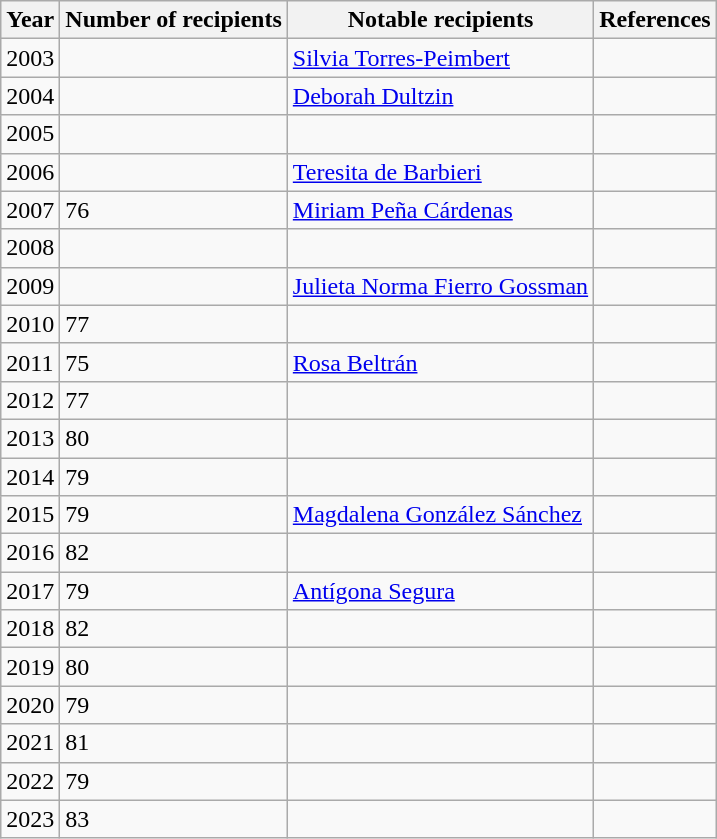<table class="wikitable">
<tr>
<th>Year</th>
<th>Number of recipients</th>
<th>Notable recipients</th>
<th>References</th>
</tr>
<tr>
<td>2003</td>
<td></td>
<td><a href='#'>Silvia Torres-Peimbert</a></td>
<td></td>
</tr>
<tr>
<td>2004</td>
<td></td>
<td><a href='#'>Deborah Dultzin</a></td>
<td></td>
</tr>
<tr>
<td>2005</td>
<td></td>
<td></td>
<td></td>
</tr>
<tr>
<td>2006</td>
<td></td>
<td><a href='#'>Teresita de Barbieri</a></td>
<td></td>
</tr>
<tr>
<td>2007</td>
<td>76</td>
<td><a href='#'>Miriam Peña Cárdenas</a></td>
<td></td>
</tr>
<tr>
<td>2008</td>
<td></td>
<td></td>
<td></td>
</tr>
<tr>
<td>2009</td>
<td></td>
<td><a href='#'>Julieta Norma Fierro Gossman</a></td>
<td></td>
</tr>
<tr>
<td>2010</td>
<td>77</td>
<td></td>
<td></td>
</tr>
<tr>
<td>2011</td>
<td>75</td>
<td><a href='#'>Rosa Beltrán</a></td>
<td></td>
</tr>
<tr>
<td>2012</td>
<td>77</td>
<td></td>
<td></td>
</tr>
<tr>
<td>2013</td>
<td>80</td>
<td></td>
<td></td>
</tr>
<tr>
<td>2014</td>
<td>79</td>
<td></td>
<td></td>
</tr>
<tr>
<td>2015</td>
<td>79</td>
<td><a href='#'>Magdalena González Sánchez</a></td>
<td></td>
</tr>
<tr>
<td>2016</td>
<td>82</td>
<td></td>
<td></td>
</tr>
<tr>
<td>2017</td>
<td>79</td>
<td><a href='#'>Antígona Segura</a></td>
<td></td>
</tr>
<tr>
<td>2018</td>
<td>82</td>
<td></td>
<td></td>
</tr>
<tr>
<td>2019</td>
<td>80</td>
<td></td>
<td></td>
</tr>
<tr>
<td>2020</td>
<td>79</td>
<td></td>
<td></td>
</tr>
<tr>
<td>2021</td>
<td>81</td>
<td></td>
<td></td>
</tr>
<tr>
<td>2022</td>
<td>79</td>
<td></td>
<td></td>
</tr>
<tr>
<td>2023</td>
<td>83</td>
<td></td>
<td></td>
</tr>
</table>
